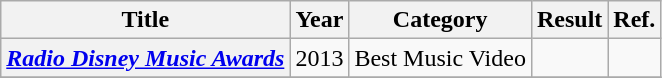<table class="wikitable plainrowheaders" style="text-align:center;" border="1">
<tr>
<th scope="col">Title</th>
<th scope="col">Year</th>
<th scope="col">Category</th>
<th scope="col">Result</th>
<th scope="col">Ref.</th>
</tr>
<tr>
<th scope="row"><em><a href='#'>Radio Disney Music Awards</a></em></th>
<td>2013</td>
<td>Best Music Video</td>
<td></td>
<td></td>
</tr>
<tr>
</tr>
</table>
